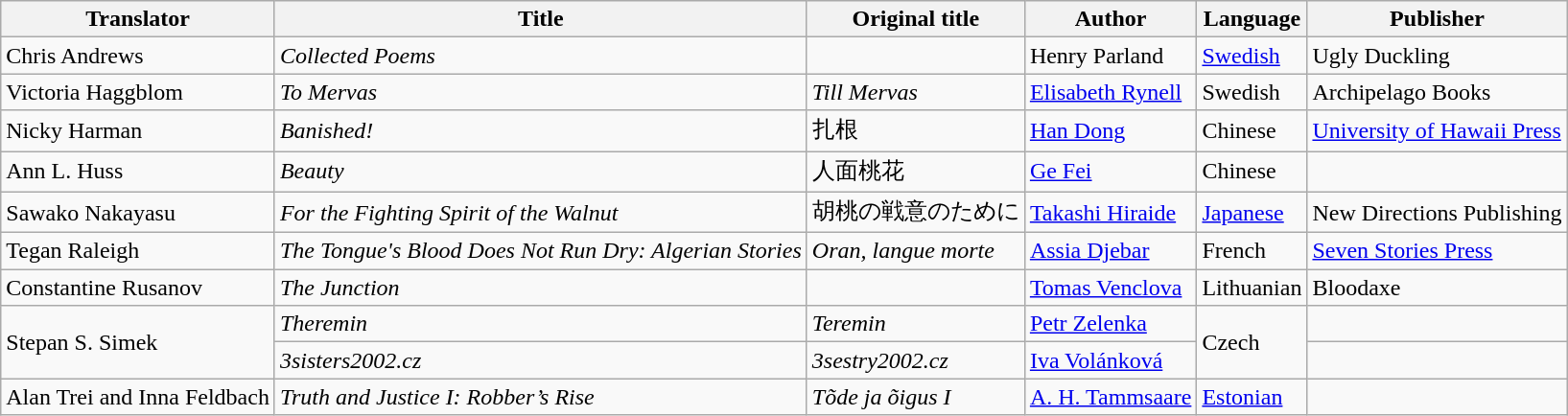<table class="wikitable sortable">
<tr>
<th>Translator</th>
<th>Title</th>
<th>Original title</th>
<th>Author</th>
<th>Language</th>
<th>Publisher</th>
</tr>
<tr>
<td>Chris Andrews</td>
<td><em>Collected Poems</em></td>
<td></td>
<td> Henry Parland</td>
<td><a href='#'>Swedish</a></td>
<td>Ugly Duckling</td>
</tr>
<tr>
<td>Victoria Haggblom</td>
<td><em>To Mervas</em></td>
<td><em>Till Mervas</em></td>
<td> <a href='#'>Elisabeth Rynell</a></td>
<td>Swedish</td>
<td>Archipelago Books</td>
</tr>
<tr>
<td>Nicky Harman</td>
<td><em>Banished!</em></td>
<td>扎根</td>
<td> <a href='#'>Han Dong</a></td>
<td>Chinese</td>
<td><a href='#'>University of Hawaii Press</a></td>
</tr>
<tr>
<td>Ann L. Huss</td>
<td><em>Beauty</em></td>
<td>人面桃花</td>
<td> <a href='#'>Ge Fei</a></td>
<td>Chinese</td>
<td></td>
</tr>
<tr>
<td>Sawako Nakayasu</td>
<td><em>For the Fighting Spirit of the Walnut</em></td>
<td>胡桃の戦意のために</td>
<td> <a href='#'>Takashi Hiraide</a></td>
<td><a href='#'>Japanese</a></td>
<td>New Directions Publishing</td>
</tr>
<tr>
<td>Tegan Raleigh</td>
<td><em>The Tongue's Blood Does Not Run Dry: Algerian Stories</em></td>
<td><em>Oran, langue morte</em></td>
<td> <a href='#'>Assia Djebar</a></td>
<td>French</td>
<td><a href='#'>Seven Stories Press</a></td>
</tr>
<tr>
<td>Constantine Rusanov</td>
<td><em>The Junction</em></td>
<td></td>
<td> <a href='#'>Tomas Venclova</a></td>
<td>Lithuanian</td>
<td>Bloodaxe</td>
</tr>
<tr>
<td rowspan="2">Stepan S. Simek</td>
<td><em>Theremin</em></td>
<td><em>Teremin</em></td>
<td> <a href='#'>Petr Zelenka</a></td>
<td rowspan="2">Czech</td>
<td></td>
</tr>
<tr>
<td><em>3sisters2002.cz</em></td>
<td><em>3sestry2002.cz</em></td>
<td> <a href='#'>Iva Volánková</a></td>
<td></td>
</tr>
<tr>
<td>Alan Trei and Inna Feldbach</td>
<td><em>Truth and Justice I: Robber’s Rise</em></td>
<td><em>Tõde ja õigus I</em></td>
<td> <a href='#'>A. H. Tammsaare</a></td>
<td><a href='#'>Estonian</a></td>
<td></td>
</tr>
</table>
